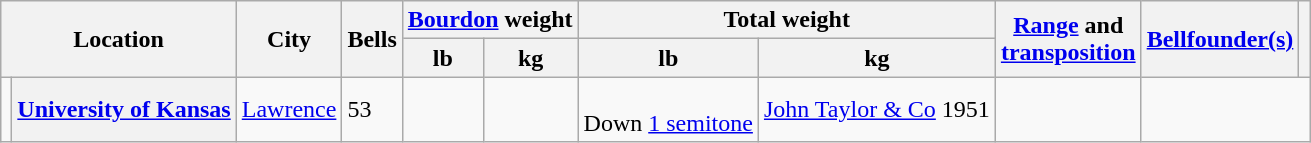<table class="wikitable plainrowheaders">
<tr>
<th scope="col" colspan="2" rowspan="2" class="unsortable">Location</th>
<th scope="col" rowspan="2">City</th>
<th scope="col" rowspan="2">Bells</th>
<th scope="col" colspan="2"><a href='#'>Bourdon</a> weight</th>
<th scope="col" colspan="2">Total weight</th>
<th scope="col" rowspan="2" class="unsortable"><a href='#'>Range</a> and<br><a href='#'>transposition</a></th>
<th scope="col" rowspan="2" class="unsortable"><a href='#'>Bellfounder(s)</a></th>
<th scope="col" rowspan="2" class="unsortable"></th>
</tr>
<tr>
<th scope="col">lb</th>
<th scope="col">kg</th>
<th scope="col">lb</th>
<th scope="col">kg</th>
</tr>
<tr>
<td></td>
<th scope="row"><a href='#'>University of Kansas</a></th>
<td><a href='#'>Lawrence</a></td>
<td>53</td>
<td></td>
<td></td>
<td style="text-align: center"><br>Down <a href='#'>1 semitone</a></td>
<td><a href='#'>John Taylor & Co</a> 1951</td>
<td></td>
</tr>
</table>
